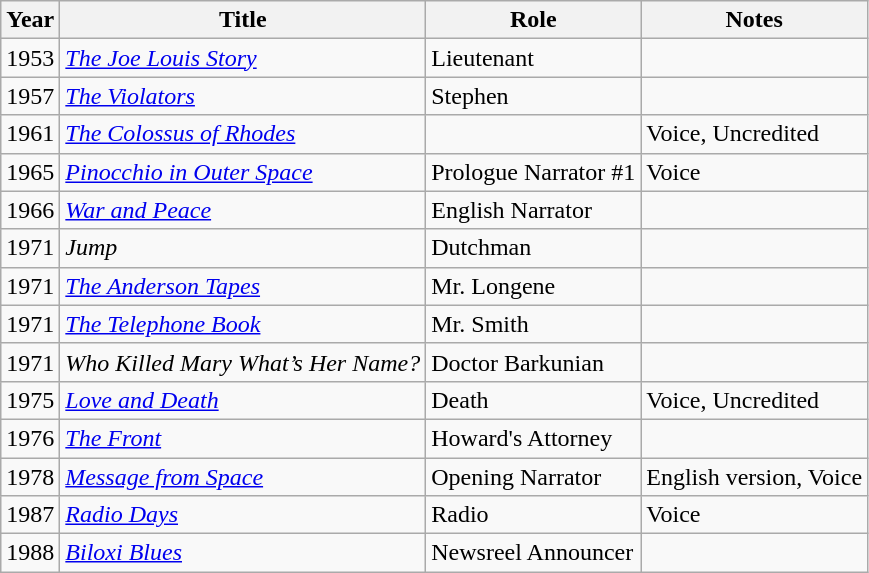<table class="wikitable">
<tr>
<th>Year</th>
<th>Title</th>
<th>Role</th>
<th>Notes</th>
</tr>
<tr>
<td>1953</td>
<td><em><a href='#'>The Joe Louis Story</a></em></td>
<td>Lieutenant</td>
<td></td>
</tr>
<tr>
<td>1957</td>
<td><em><a href='#'>The Violators</a></em></td>
<td>Stephen</td>
<td></td>
</tr>
<tr>
<td>1961</td>
<td><em><a href='#'>The Colossus of Rhodes</a></em></td>
<td></td>
<td>Voice, Uncredited</td>
</tr>
<tr>
<td>1965</td>
<td><em><a href='#'>Pinocchio in Outer Space</a></em></td>
<td>Prologue Narrator #1</td>
<td>Voice</td>
</tr>
<tr>
<td>1966</td>
<td><em><a href='#'>War and Peace</a></em></td>
<td>English Narrator</td>
<td></td>
</tr>
<tr>
<td>1971</td>
<td><em>Jump</em></td>
<td>Dutchman</td>
<td></td>
</tr>
<tr>
<td>1971</td>
<td><em><a href='#'>The Anderson Tapes</a></em></td>
<td>Mr. Longene</td>
<td></td>
</tr>
<tr>
<td>1971</td>
<td><em><a href='#'>The Telephone Book</a></em></td>
<td>Mr. Smith</td>
<td></td>
</tr>
<tr>
<td>1971</td>
<td><em>Who Killed Mary What’s Her Name?</em></td>
<td>Doctor Barkunian</td>
<td></td>
</tr>
<tr>
<td>1975</td>
<td><em><a href='#'>Love and Death</a></em></td>
<td>Death</td>
<td>Voice, Uncredited</td>
</tr>
<tr>
<td>1976</td>
<td><em><a href='#'>The Front</a></em></td>
<td>Howard's Attorney</td>
<td></td>
</tr>
<tr>
<td>1978</td>
<td><em><a href='#'>Message from Space</a></em></td>
<td>Opening Narrator</td>
<td>English version, Voice</td>
</tr>
<tr>
<td>1987</td>
<td><em><a href='#'>Radio Days</a></em></td>
<td>Radio</td>
<td>Voice</td>
</tr>
<tr>
<td>1988</td>
<td><em><a href='#'>Biloxi Blues</a></em></td>
<td>Newsreel Announcer</td>
<td></td>
</tr>
</table>
